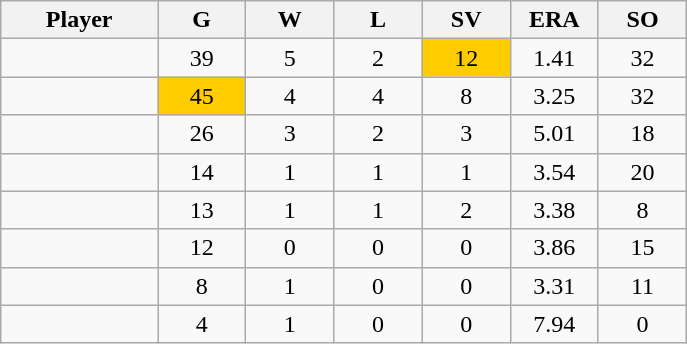<table class="wikitable sortable">
<tr>
<th bgcolor="#DDDDFF" width="16%">Player</th>
<th bgcolor="#DDDDFF" width="9%">G</th>
<th bgcolor="#DDDDFF" width="9%">W</th>
<th bgcolor="#DDDDFF" width="9%">L</th>
<th bgcolor="#DDDDFF" width="9%">SV</th>
<th bgcolor="#DDDDFF" width="9%">ERA</th>
<th bgcolor="#DDDDFF" width="9%">SO</th>
</tr>
<tr align="center">
<td></td>
<td>39</td>
<td>5</td>
<td>2</td>
<td bgcolor=#ffcc00>12</td>
<td>1.41</td>
<td>32</td>
</tr>
<tr align=center>
<td></td>
<td bgcolor=#ffcc00>45</td>
<td>4</td>
<td>4</td>
<td>8</td>
<td>3.25</td>
<td>32</td>
</tr>
<tr align="center">
<td></td>
<td>26</td>
<td>3</td>
<td>2</td>
<td>3</td>
<td>5.01</td>
<td>18</td>
</tr>
<tr align="center">
<td></td>
<td>14</td>
<td>1</td>
<td>1</td>
<td>1</td>
<td>3.54</td>
<td>20</td>
</tr>
<tr align="center">
<td></td>
<td>13</td>
<td>1</td>
<td>1</td>
<td>2</td>
<td>3.38</td>
<td>8</td>
</tr>
<tr align="center">
<td></td>
<td>12</td>
<td>0</td>
<td>0</td>
<td>0</td>
<td>3.86</td>
<td>15</td>
</tr>
<tr align="center">
<td></td>
<td>8</td>
<td>1</td>
<td>0</td>
<td>0</td>
<td>3.31</td>
<td>11</td>
</tr>
<tr align="center">
<td></td>
<td>4</td>
<td>1</td>
<td>0</td>
<td>0</td>
<td>7.94</td>
<td>0</td>
</tr>
</table>
